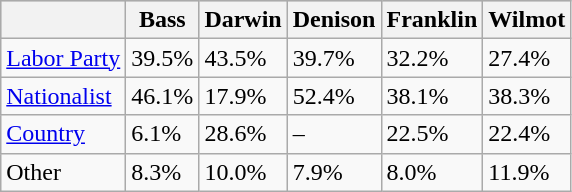<table class="wikitable">
<tr style="background:#ccc;">
<th></th>
<th>Bass</th>
<th>Darwin</th>
<th>Denison</th>
<th>Franklin</th>
<th>Wilmot</th>
</tr>
<tr>
<td><a href='#'>Labor Party</a></td>
<td>39.5%</td>
<td>43.5%</td>
<td>39.7%</td>
<td>32.2%</td>
<td>27.4%</td>
</tr>
<tr>
<td><a href='#'>Nationalist</a></td>
<td>46.1%</td>
<td>17.9%</td>
<td>52.4%</td>
<td>38.1%</td>
<td>38.3%</td>
</tr>
<tr>
<td><a href='#'>Country</a></td>
<td>6.1%</td>
<td>28.6%</td>
<td>–</td>
<td>22.5%</td>
<td>22.4%</td>
</tr>
<tr>
<td>Other</td>
<td>8.3%</td>
<td>10.0%</td>
<td>7.9%</td>
<td>8.0%</td>
<td>11.9%</td>
</tr>
</table>
